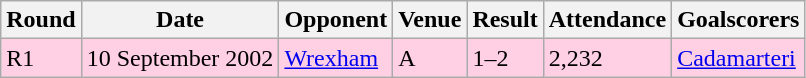<table class="wikitable">
<tr>
<th>Round</th>
<th>Date</th>
<th>Opponent</th>
<th>Venue</th>
<th>Result</th>
<th>Attendance</th>
<th>Goalscorers</th>
</tr>
<tr style="background-color: #ffd0e3;">
<td>R1</td>
<td>10 September 2002</td>
<td><a href='#'>Wrexham</a></td>
<td>A</td>
<td>1–2</td>
<td>2,232</td>
<td><a href='#'>Cadamarteri</a></td>
</tr>
</table>
